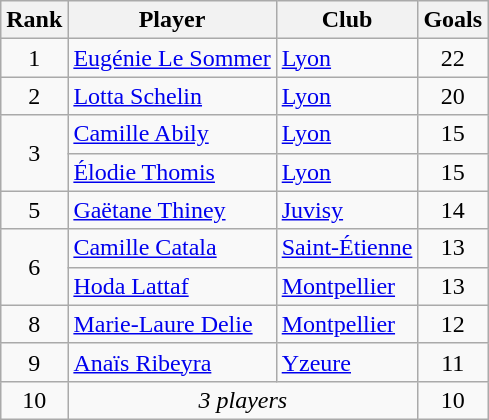<table class="wikitable" style="text-align:center">
<tr>
<th>Rank</th>
<th>Player</th>
<th>Club</th>
<th>Goals</th>
</tr>
<tr>
<td>1</td>
<td align="left"> <a href='#'>Eugénie Le Sommer</a></td>
<td align="left"><a href='#'>Lyon</a></td>
<td>22</td>
</tr>
<tr>
<td>2</td>
<td align="left"> <a href='#'>Lotta Schelin</a></td>
<td align="left"><a href='#'>Lyon</a></td>
<td>20</td>
</tr>
<tr>
<td rowspan="2">3</td>
<td align="left"> <a href='#'>Camille Abily</a></td>
<td align="left"><a href='#'>Lyon</a></td>
<td>15</td>
</tr>
<tr>
<td align="left"> <a href='#'>Élodie Thomis</a></td>
<td align="left"><a href='#'>Lyon</a></td>
<td>15</td>
</tr>
<tr>
<td>5</td>
<td align="left"> <a href='#'>Gaëtane Thiney</a></td>
<td align="left"><a href='#'>Juvisy</a></td>
<td>14</td>
</tr>
<tr>
<td rowspan="2">6</td>
<td align="left"> <a href='#'>Camille Catala</a></td>
<td align="left"><a href='#'>Saint-Étienne</a></td>
<td>13</td>
</tr>
<tr>
<td align="left"> <a href='#'>Hoda Lattaf</a></td>
<td align="left"><a href='#'>Montpellier</a></td>
<td>13</td>
</tr>
<tr>
<td>8</td>
<td align="left"> <a href='#'>Marie-Laure Delie</a></td>
<td align="left"><a href='#'>Montpellier</a></td>
<td>12</td>
</tr>
<tr>
<td>9</td>
<td align="left"> <a href='#'>Anaïs Ribeyra</a></td>
<td align="left"><a href='#'>Yzeure</a></td>
<td>11</td>
</tr>
<tr>
<td>10</td>
<td colspan="2" style="text-align:center;"><em>3 players</em></td>
<td>10</td>
</tr>
</table>
